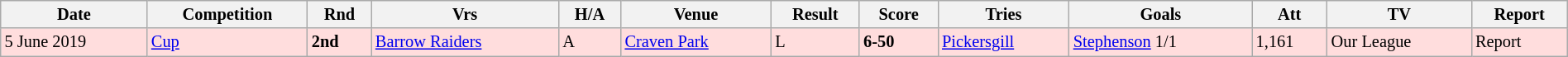<table class="wikitable"  style="font-size:85%; width:100%;">
<tr>
<th>Date</th>
<th>Competition</th>
<th>Rnd</th>
<th>Vrs</th>
<th>H/A</th>
<th>Venue</th>
<th>Result</th>
<th>Score</th>
<th>Tries</th>
<th>Goals</th>
<th>Att</th>
<th>TV</th>
<th>Report</th>
</tr>
<tr style="background:#ffdddd;" width=20 | >
<td>5 June 2019</td>
<td><a href='#'>Cup</a></td>
<td><strong>2nd</strong></td>
<td><a href='#'>Barrow Raiders</a></td>
<td>A</td>
<td><a href='#'>Craven Park</a></td>
<td>L</td>
<td><strong>6-50</strong></td>
<td><a href='#'>Pickersgill</a></td>
<td><a href='#'>Stephenson</a> 1/1</td>
<td>1,161</td>
<td>Our League</td>
<td>Report</td>
</tr>
</table>
